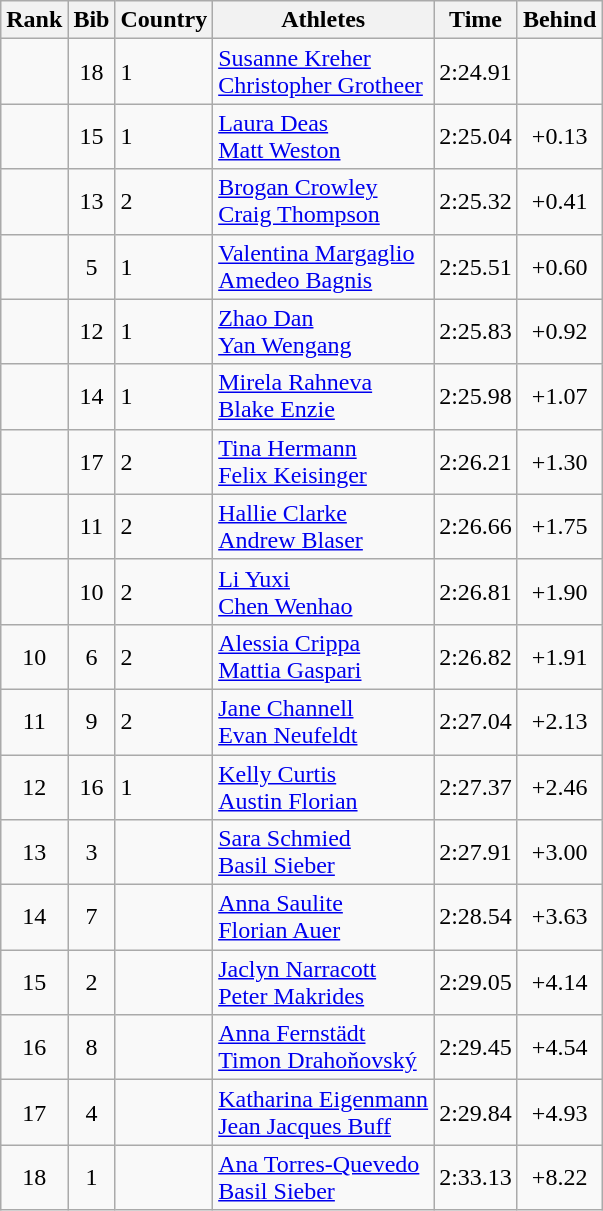<table class="wikitable sortable" style="text-align:center">
<tr>
<th>Rank</th>
<th>Bib</th>
<th>Country</th>
<th>Athletes</th>
<th>Time</th>
<th>Behind</th>
</tr>
<tr>
<td></td>
<td>18</td>
<td align=left> 1</td>
<td align=left><a href='#'>Susanne Kreher</a><br><a href='#'>Christopher Grotheer</a></td>
<td>2:24.91</td>
<td></td>
</tr>
<tr>
<td></td>
<td>15</td>
<td align=left> 1</td>
<td align=left><a href='#'>Laura Deas</a><br><a href='#'>Matt Weston</a></td>
<td>2:25.04</td>
<td>+0.13</td>
</tr>
<tr>
<td></td>
<td>13</td>
<td align=left> 2</td>
<td align=left><a href='#'>Brogan Crowley</a><br><a href='#'>Craig Thompson</a></td>
<td>2:25.32</td>
<td>+0.41</td>
</tr>
<tr>
<td></td>
<td>5</td>
<td align=left> 1</td>
<td align=left><a href='#'>Valentina Margaglio</a><br><a href='#'>Amedeo Bagnis</a></td>
<td>2:25.51</td>
<td>+0.60</td>
</tr>
<tr>
<td></td>
<td>12</td>
<td align=left> 1</td>
<td align=left><a href='#'>Zhao Dan</a><br><a href='#'>Yan Wengang</a></td>
<td>2:25.83</td>
<td>+0.92</td>
</tr>
<tr>
<td></td>
<td>14</td>
<td align=left> 1</td>
<td align=left><a href='#'>Mirela Rahneva</a><br><a href='#'>Blake Enzie</a></td>
<td>2:25.98</td>
<td>+1.07</td>
</tr>
<tr>
<td></td>
<td>17</td>
<td align=left> 2</td>
<td align=left><a href='#'>Tina Hermann</a><br><a href='#'>Felix Keisinger</a></td>
<td>2:26.21</td>
<td>+1.30</td>
</tr>
<tr>
<td></td>
<td>11</td>
<td align=left> 2</td>
<td align=left><a href='#'>Hallie Clarke</a><br><a href='#'>Andrew Blaser</a></td>
<td>2:26.66</td>
<td>+1.75</td>
</tr>
<tr>
<td></td>
<td>10</td>
<td align=left> 2</td>
<td align=left><a href='#'>Li Yuxi</a><br><a href='#'>Chen Wenhao</a></td>
<td>2:26.81</td>
<td>+1.90</td>
</tr>
<tr>
<td>10</td>
<td>6</td>
<td align=left> 2</td>
<td align=left><a href='#'>Alessia Crippa</a><br><a href='#'>Mattia Gaspari</a></td>
<td>2:26.82</td>
<td>+1.91</td>
</tr>
<tr>
<td>11</td>
<td>9</td>
<td align=left> 2</td>
<td align=left><a href='#'>Jane Channell</a><br><a href='#'>Evan Neufeldt</a></td>
<td>2:27.04</td>
<td>+2.13</td>
</tr>
<tr>
<td>12</td>
<td>16</td>
<td align=left> 1</td>
<td align=left><a href='#'>Kelly Curtis</a><br><a href='#'>Austin Florian</a></td>
<td>2:27.37</td>
<td>+2.46</td>
</tr>
<tr>
<td>13</td>
<td>3</td>
<td align=left></td>
<td align=left><a href='#'>Sara Schmied</a><br><a href='#'>Basil Sieber</a></td>
<td>2:27.91</td>
<td>+3.00</td>
</tr>
<tr>
<td>14</td>
<td>7</td>
<td align=left></td>
<td align=left><a href='#'>Anna Saulite</a><br><a href='#'>Florian Auer</a></td>
<td>2:28.54</td>
<td>+3.63</td>
</tr>
<tr>
<td>15</td>
<td>2</td>
<td align=left></td>
<td align=left><a href='#'>Jaclyn Narracott</a><br><a href='#'>Peter Makrides</a></td>
<td>2:29.05</td>
<td>+4.14</td>
</tr>
<tr>
<td>16</td>
<td>8</td>
<td align=left></td>
<td align=left><a href='#'>Anna Fernstädt</a><br><a href='#'>Timon Drahoňovský</a></td>
<td>2:29.45</td>
<td>+4.54</td>
</tr>
<tr>
<td>17</td>
<td>4</td>
<td align=left></td>
<td align=left><a href='#'>Katharina Eigenmann</a><br><a href='#'>Jean Jacques Buff</a></td>
<td>2:29.84</td>
<td>+4.93</td>
</tr>
<tr>
<td>18</td>
<td>1</td>
<td align=left></td>
<td align=left><a href='#'>Ana Torres-Quevedo</a><br><a href='#'>Basil Sieber</a></td>
<td>2:33.13</td>
<td>+8.22</td>
</tr>
</table>
